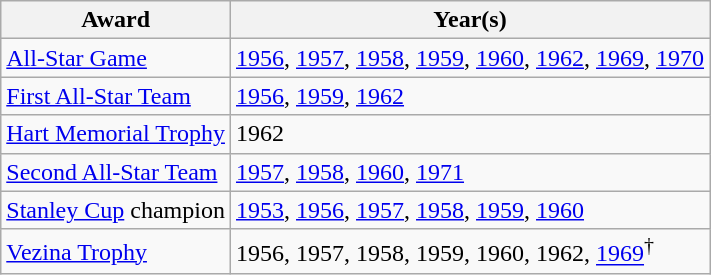<table class="wikitable">
<tr>
<th>Award</th>
<th>Year(s)</th>
</tr>
<tr>
<td><a href='#'>All-Star Game</a></td>
<td><a href='#'>1956</a>, <a href='#'>1957</a>, <a href='#'>1958</a>, <a href='#'>1959</a>, <a href='#'>1960</a>, <a href='#'>1962</a>, <a href='#'>1969</a>, <a href='#'>1970</a></td>
</tr>
<tr>
<td><a href='#'>First All-Star Team</a></td>
<td><a href='#'>1956</a>, <a href='#'>1959</a>, <a href='#'>1962</a></td>
</tr>
<tr>
<td><a href='#'>Hart Memorial Trophy</a></td>
<td>1962</td>
</tr>
<tr>
<td><a href='#'>Second All-Star Team</a></td>
<td><a href='#'>1957</a>, <a href='#'>1958</a>, <a href='#'>1960</a>, <a href='#'>1971</a></td>
</tr>
<tr>
<td><a href='#'>Stanley Cup</a> champion</td>
<td><a href='#'>1953</a>, <a href='#'>1956</a>, <a href='#'>1957</a>, <a href='#'>1958</a>, <a href='#'>1959</a>, <a href='#'>1960</a></td>
</tr>
<tr>
<td><a href='#'>Vezina Trophy</a></td>
<td>1956, 1957, 1958, 1959, 1960, 1962, <a href='#'>1969</a><sup>†</sup></td>
</tr>
</table>
